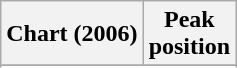<table class="wikitable sortable plainrowheaders" style="text-align:center">
<tr>
<th scope="col">Chart (2006)</th>
<th scope="col">Peak<br>position</th>
</tr>
<tr>
</tr>
<tr>
</tr>
<tr>
</tr>
</table>
